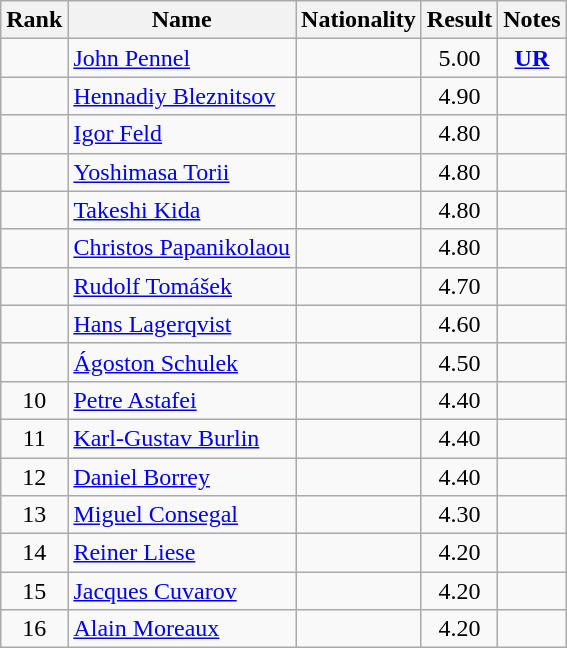<table class="wikitable sortable" style="text-align:center">
<tr>
<th>Rank</th>
<th>Name</th>
<th>Nationality</th>
<th>Result</th>
<th>Notes</th>
</tr>
<tr>
<td></td>
<td align=left><a href='#'>John Pennel</a></td>
<td align=left></td>
<td>5.00</td>
<td><strong><a href='#'>UR</a></strong></td>
</tr>
<tr>
<td></td>
<td align=left><a href='#'>Hennadiy Bleznitsov</a></td>
<td align=left></td>
<td>4.90</td>
<td></td>
</tr>
<tr>
<td></td>
<td align=left><a href='#'>Igor Feld</a></td>
<td align=left></td>
<td>4.80</td>
<td></td>
</tr>
<tr>
<td></td>
<td align=left><a href='#'>Yoshimasa Torii</a></td>
<td align=left></td>
<td>4.80</td>
<td></td>
</tr>
<tr>
<td></td>
<td align=left><a href='#'>Takeshi Kida</a></td>
<td align=left></td>
<td>4.80</td>
<td></td>
</tr>
<tr>
<td></td>
<td align=left><a href='#'>Christos Papanikolaou</a></td>
<td align=left></td>
<td>4.80</td>
<td></td>
</tr>
<tr>
<td></td>
<td align=left><a href='#'>Rudolf Tomášek</a></td>
<td align=left></td>
<td>4.70</td>
<td></td>
</tr>
<tr>
<td></td>
<td align=left><a href='#'>Hans Lagerqvist</a></td>
<td align=left></td>
<td>4.60</td>
<td></td>
</tr>
<tr>
<td></td>
<td align=left><a href='#'>Ágoston Schulek</a></td>
<td align=left></td>
<td>4.50</td>
<td></td>
</tr>
<tr>
<td>10</td>
<td align=left><a href='#'>Petre Astafei</a></td>
<td align=left></td>
<td>4.40</td>
<td></td>
</tr>
<tr>
<td>11</td>
<td align=left><a href='#'>Karl-Gustav Burlin</a></td>
<td align=left></td>
<td>4.40</td>
<td></td>
</tr>
<tr>
<td>12</td>
<td align=left><a href='#'>Daniel Borrey</a></td>
<td align=left></td>
<td>4.40</td>
<td></td>
</tr>
<tr>
<td>13</td>
<td align=left><a href='#'>Miguel Consegal</a></td>
<td align=left></td>
<td>4.30</td>
<td></td>
</tr>
<tr>
<td>14</td>
<td align=left><a href='#'>Reiner Liese</a></td>
<td align=left></td>
<td>4.20</td>
<td></td>
</tr>
<tr>
<td>15</td>
<td align=left><a href='#'>Jacques Cuvarov</a></td>
<td align=left></td>
<td>4.20</td>
<td></td>
</tr>
<tr>
<td>16</td>
<td align=left><a href='#'>Alain Moreaux</a></td>
<td align=left></td>
<td>4.20</td>
<td></td>
</tr>
</table>
